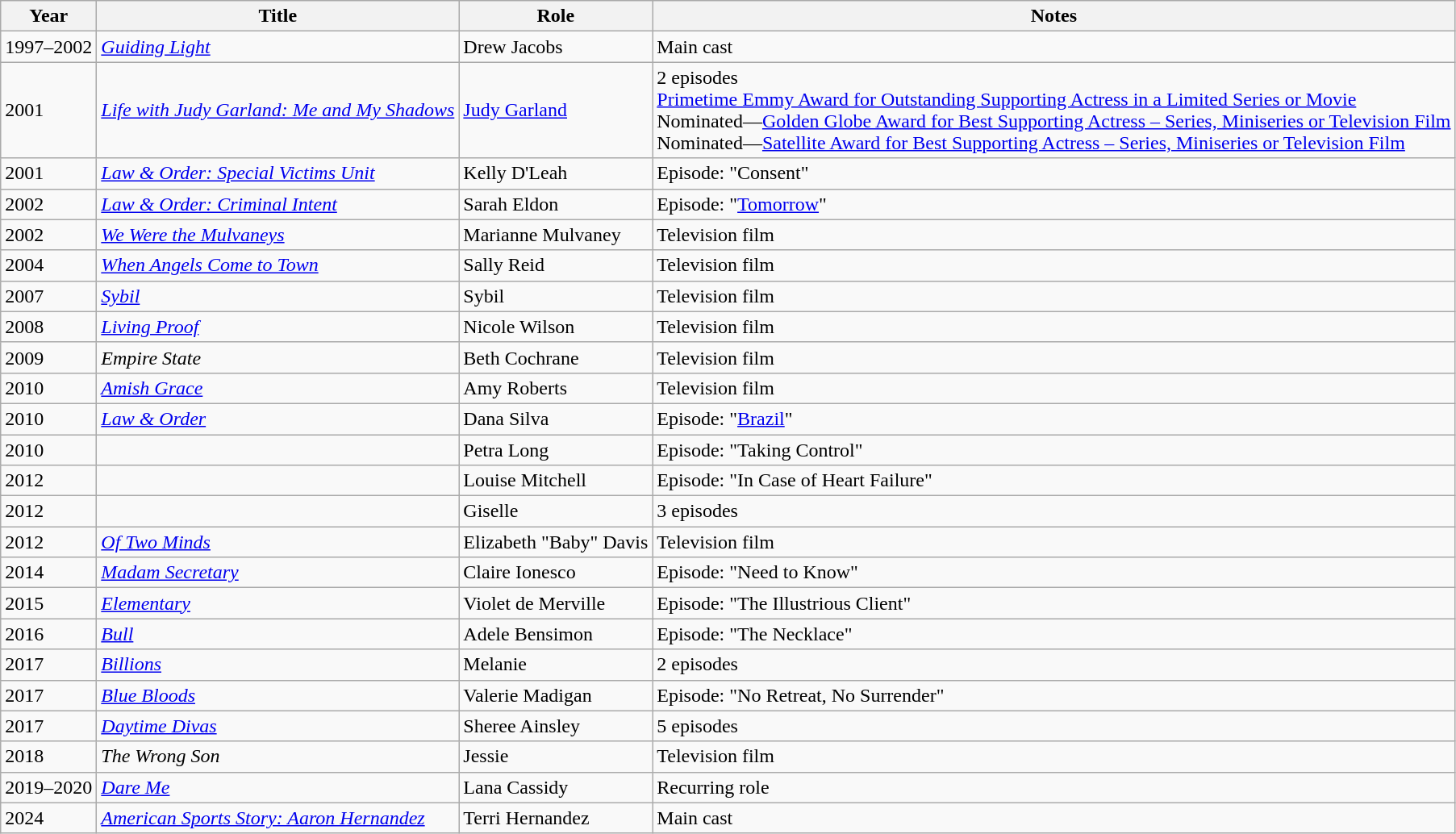<table class="wikitable sortable">
<tr>
<th>Year</th>
<th>Title</th>
<th>Role</th>
<th class="unsortable">Notes</th>
</tr>
<tr>
<td>1997–2002</td>
<td><em><a href='#'>Guiding Light</a></em></td>
<td>Drew Jacobs</td>
<td>Main cast</td>
</tr>
<tr>
<td>2001</td>
<td><em><a href='#'>Life with Judy Garland: Me and My Shadows</a></em></td>
<td><a href='#'>Judy Garland</a></td>
<td>2 episodes<br><a href='#'>Primetime Emmy Award for Outstanding Supporting Actress in a Limited Series or Movie</a><br>Nominated—<a href='#'>Golden Globe Award for Best Supporting Actress – Series, Miniseries or Television Film</a><br>Nominated—<a href='#'>Satellite Award for Best Supporting Actress – Series, Miniseries or Television Film</a></td>
</tr>
<tr>
<td>2001</td>
<td><em><a href='#'>Law & Order: Special Victims Unit</a></em></td>
<td>Kelly D'Leah</td>
<td>Episode: "Consent"</td>
</tr>
<tr>
<td>2002</td>
<td><em><a href='#'>Law & Order: Criminal Intent</a></em></td>
<td>Sarah Eldon</td>
<td>Episode: "<a href='#'>Tomorrow</a>"</td>
</tr>
<tr>
<td>2002</td>
<td><em><a href='#'>We Were the Mulvaneys</a></em></td>
<td>Marianne Mulvaney</td>
<td>Television film</td>
</tr>
<tr>
<td>2004</td>
<td><em><a href='#'>When Angels Come to Town</a></em></td>
<td>Sally Reid</td>
<td>Television film</td>
</tr>
<tr>
<td>2007</td>
<td><em><a href='#'>Sybil</a></em></td>
<td>Sybil</td>
<td>Television film</td>
</tr>
<tr>
<td>2008</td>
<td><em><a href='#'>Living Proof</a></em></td>
<td>Nicole Wilson</td>
<td>Television film</td>
</tr>
<tr>
<td>2009</td>
<td><em>Empire State</em></td>
<td>Beth Cochrane</td>
<td>Television film</td>
</tr>
<tr>
<td>2010</td>
<td><em><a href='#'>Amish Grace</a></em></td>
<td>Amy Roberts</td>
<td>Television film</td>
</tr>
<tr>
<td>2010</td>
<td><em><a href='#'>Law & Order</a></em></td>
<td>Dana Silva</td>
<td>Episode: "<a href='#'>Brazil</a>"</td>
</tr>
<tr>
<td>2010</td>
<td><em></em></td>
<td>Petra Long</td>
<td>Episode: "Taking Control"</td>
</tr>
<tr>
<td>2012</td>
<td><em></em></td>
<td>Louise Mitchell</td>
<td>Episode: "In Case of Heart Failure"</td>
</tr>
<tr>
<td>2012</td>
<td><em></em></td>
<td>Giselle</td>
<td>3 episodes</td>
</tr>
<tr>
<td>2012</td>
<td><em><a href='#'>Of Two Minds</a></em></td>
<td>Elizabeth "Baby" Davis</td>
<td>Television film</td>
</tr>
<tr>
<td>2014</td>
<td><em><a href='#'>Madam Secretary</a></em></td>
<td>Claire Ionesco</td>
<td>Episode: "Need to Know"</td>
</tr>
<tr>
<td>2015</td>
<td><em><a href='#'>Elementary</a></em></td>
<td>Violet de Merville</td>
<td>Episode: "The Illustrious Client"</td>
</tr>
<tr>
<td>2016</td>
<td><em><a href='#'>Bull</a></em></td>
<td>Adele Bensimon</td>
<td>Episode: "The Necklace"</td>
</tr>
<tr>
<td>2017</td>
<td><em><a href='#'>Billions</a></em></td>
<td>Melanie</td>
<td>2 episodes</td>
</tr>
<tr>
<td>2017</td>
<td><em><a href='#'>Blue Bloods</a></em></td>
<td>Valerie Madigan</td>
<td>Episode: "No Retreat, No Surrender"</td>
</tr>
<tr>
<td>2017</td>
<td><em><a href='#'>Daytime Divas</a></em></td>
<td>Sheree Ainsley</td>
<td>5 episodes</td>
</tr>
<tr>
<td>2018</td>
<td><em>The Wrong Son</em></td>
<td>Jessie</td>
<td>Television film</td>
</tr>
<tr>
<td>2019–2020</td>
<td><em><a href='#'>Dare Me</a></em></td>
<td>Lana Cassidy</td>
<td>Recurring role</td>
</tr>
<tr>
<td>2024</td>
<td><em><a href='#'>American Sports Story: Aaron Hernandez</a></em></td>
<td>Terri Hernandez</td>
<td>Main cast</td>
</tr>
</table>
